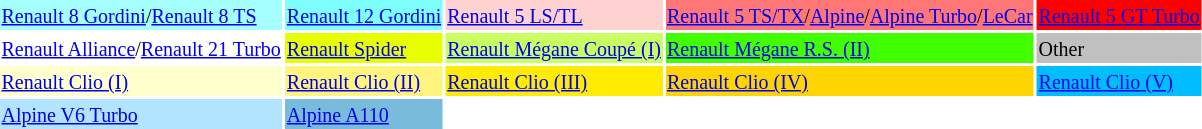<table |->
<tr>
<td style="background:#a4fffe;"><small><a href='#'>Renault 8 Gordini</a>/<a href='#'>Renault 8 TS</a></small></td>
<td style="background:#7efffd;"><small><a href='#'>Renault 12 Gordini</a></small></td>
<td style="background:#ffd2d2;"><small><a href='#'>Renault 5 LS/TL</a></small></td>
<td style="background:#ff7676;"><small><a href='#'>Renault 5 TS/TX</a>/<a href='#'>Alpine</a>/<a href='#'>Alpine Turbo</a>/<a href='#'>LeCar</a></small></td>
<td style="background:#ff0000;"><small><a href='#'>Renault 5 GT Turbo</a></small></td>
</tr>
<tr>
<td style="background:#ffffff;"><small><a href='#'>Renault Alliance</a>/<a href='#'>Renault 21 Turbo</a></small></td>
<td style="background:#e8ff00;"><small><a href='#'>Renault Spider</a></small></td>
<td style="background:#c9ff63;"><small><a href='#'>Renault Mégane Coupé (I)</a></small></td>
<td style="background:#42ff00;"><small><a href='#'>Renault Mégane R.S. (II)</a></small></td>
<td style="background:#C0C0C0;"><small>Other</small></td>
</tr>
<tr>
<td style="background:#ffffcd;"><small><a href='#'>Renault Clio (I)</a></small></td>
<td style="background:#fff57e;"><small><a href='#'>Renault Clio (II)</a></small></td>
<td style="background:#ffec00;"><small><a href='#'>Renault Clio (III)</a></small></td>
<td style="background:#ffd500;"><small><a href='#'>Renault Clio (IV)</a></small></td>
<td style="background:#00bdff;"><small><a href='#'>Renault Clio (V)</a></small></td>
</tr>
<tr>
<td style="background:#b2e3ff;"><small><a href='#'>Alpine V6 Turbo</a></small></td>
<td style="background:#78bbdb;"><small><a href='#'>Alpine A110</a></small></td>
</tr>
</table>
